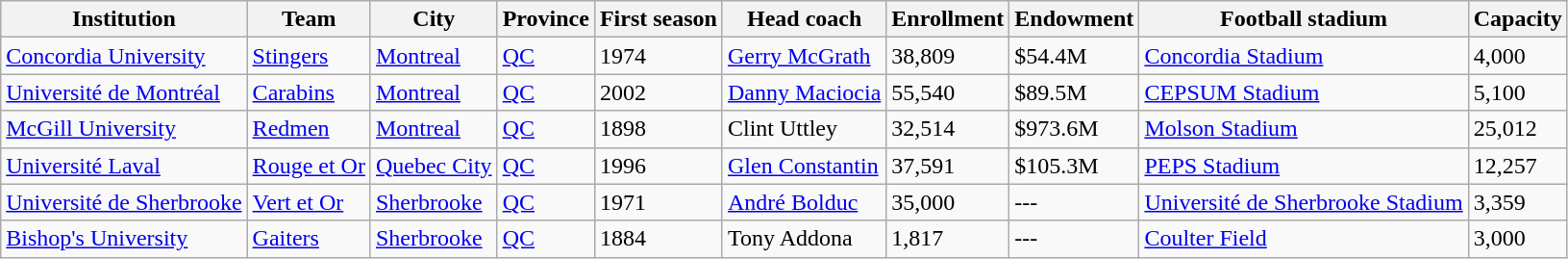<table class="wikitable">
<tr>
<th>Institution</th>
<th>Team</th>
<th>City</th>
<th>Province</th>
<th>First season</th>
<th>Head coach</th>
<th>Enrollment</th>
<th>Endowment</th>
<th>Football stadium</th>
<th>Capacity</th>
</tr>
<tr>
<td><a href='#'>Concordia University</a></td>
<td><a href='#'>Stingers</a></td>
<td><a href='#'>Montreal</a></td>
<td><a href='#'>QC</a></td>
<td>1974</td>
<td><a href='#'>Gerry McGrath</a></td>
<td>38,809</td>
<td>$54.4M</td>
<td><a href='#'>Concordia Stadium</a></td>
<td>4,000</td>
</tr>
<tr>
<td><a href='#'>Université de Montréal</a></td>
<td><a href='#'>Carabins</a></td>
<td><a href='#'>Montreal</a></td>
<td><a href='#'>QC</a></td>
<td>2002</td>
<td><a href='#'>Danny Maciocia</a></td>
<td>55,540</td>
<td>$89.5M</td>
<td><a href='#'>CEPSUM Stadium</a></td>
<td>5,100</td>
</tr>
<tr>
<td><a href='#'>McGill University</a></td>
<td><a href='#'>Redmen</a></td>
<td><a href='#'>Montreal</a></td>
<td><a href='#'>QC</a></td>
<td>1898</td>
<td>Clint Uttley</td>
<td>32,514</td>
<td>$973.6M</td>
<td><a href='#'>Molson Stadium</a></td>
<td>25,012</td>
</tr>
<tr>
<td><a href='#'>Université Laval</a></td>
<td><a href='#'>Rouge et Or</a></td>
<td><a href='#'>Quebec City</a></td>
<td><a href='#'>QC</a></td>
<td>1996</td>
<td><a href='#'>Glen Constantin</a></td>
<td>37,591</td>
<td>$105.3M</td>
<td><a href='#'>PEPS Stadium</a></td>
<td>12,257</td>
</tr>
<tr>
<td><a href='#'>Université de Sherbrooke</a></td>
<td><a href='#'>Vert et Or</a></td>
<td><a href='#'>Sherbrooke</a></td>
<td><a href='#'>QC</a></td>
<td>1971</td>
<td><a href='#'>André Bolduc</a></td>
<td>35,000</td>
<td>---</td>
<td><a href='#'>Université de Sherbrooke Stadium</a></td>
<td>3,359</td>
</tr>
<tr>
<td><a href='#'>Bishop's University</a></td>
<td><a href='#'>Gaiters</a></td>
<td><a href='#'>Sherbrooke</a></td>
<td><a href='#'>QC</a></td>
<td>1884</td>
<td>Tony Addona</td>
<td>1,817</td>
<td>---</td>
<td><a href='#'>Coulter Field</a></td>
<td>3,000</td>
</tr>
</table>
